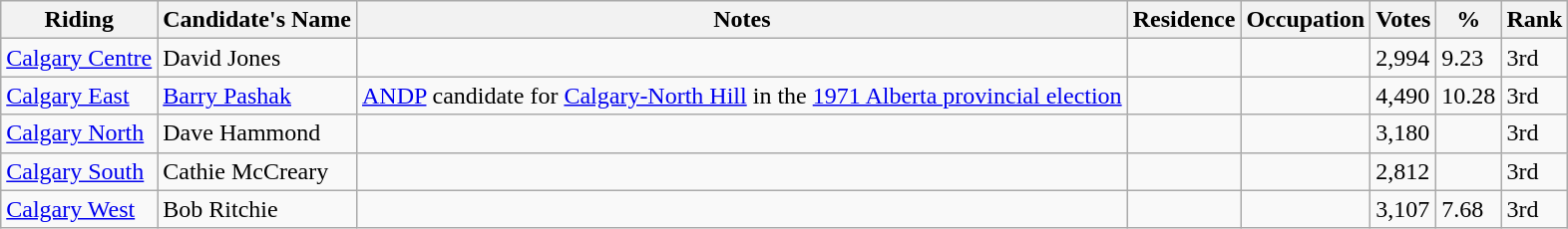<table class="wikitable sortable">
<tr>
<th>Riding<br></th>
<th>Candidate's Name</th>
<th>Notes</th>
<th>Residence</th>
<th>Occupation</th>
<th>Votes</th>
<th>%</th>
<th>Rank</th>
</tr>
<tr>
<td><a href='#'>Calgary Centre</a></td>
<td>David Jones</td>
<td></td>
<td></td>
<td></td>
<td>2,994</td>
<td>9.23</td>
<td>3rd</td>
</tr>
<tr>
<td><a href='#'>Calgary East</a></td>
<td><a href='#'>Barry Pashak</a></td>
<td><a href='#'>ANDP</a> candidate for <a href='#'>Calgary-North Hill</a> in the <a href='#'>1971 Alberta provincial election</a></td>
<td></td>
<td></td>
<td>4,490</td>
<td>10.28</td>
<td>3rd</td>
</tr>
<tr>
<td><a href='#'>Calgary North</a></td>
<td>Dave Hammond</td>
<td></td>
<td></td>
<td></td>
<td>3,180</td>
<td></td>
<td>3rd</td>
</tr>
<tr>
<td><a href='#'>Calgary South</a></td>
<td>Cathie McCreary</td>
<td></td>
<td></td>
<td></td>
<td>2,812</td>
<td></td>
<td>3rd</td>
</tr>
<tr>
<td><a href='#'>Calgary West</a></td>
<td>Bob Ritchie</td>
<td></td>
<td></td>
<td></td>
<td>3,107</td>
<td>7.68</td>
<td>3rd</td>
</tr>
</table>
